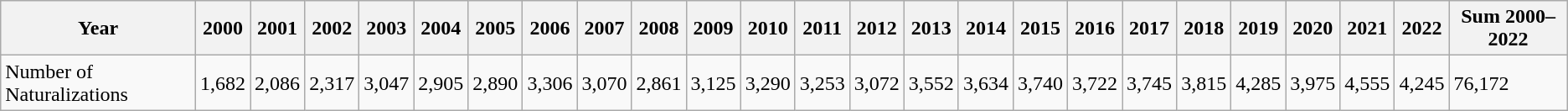<table class="wikitable unsortable">
<tr>
<th>Year</th>
<th>2000</th>
<th>2001</th>
<th>2002</th>
<th>2003</th>
<th>2004</th>
<th>2005</th>
<th>2006</th>
<th>2007</th>
<th>2008</th>
<th>2009</th>
<th>2010</th>
<th>2011</th>
<th>2012</th>
<th>2013</th>
<th>2014</th>
<th>2015</th>
<th>2016</th>
<th>2017</th>
<th>2018</th>
<th>2019</th>
<th>2020</th>
<th>2021</th>
<th>2022</th>
<th>Sum 2000–2022</th>
</tr>
<tr>
<td>Number of Naturalizations</td>
<td>1,682</td>
<td>2,086</td>
<td>2,317</td>
<td>3,047</td>
<td>2,905</td>
<td>2,890</td>
<td>3,306</td>
<td>3,070</td>
<td>2,861</td>
<td>3,125</td>
<td>3,290</td>
<td>3,253</td>
<td>3,072</td>
<td>3,552</td>
<td>3,634</td>
<td>3,740</td>
<td>3,722</td>
<td>3,745</td>
<td>3,815</td>
<td>4,285</td>
<td>3,975</td>
<td>4,555</td>
<td>4,245</td>
<td>76,172</td>
</tr>
</table>
